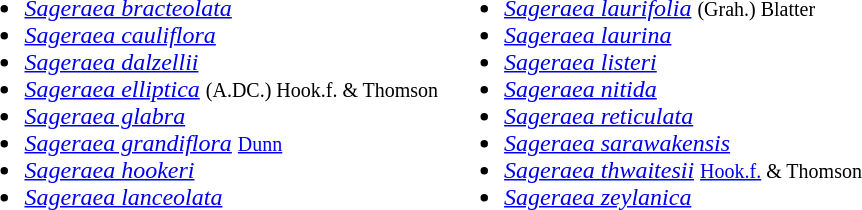<table>
<tr valign=top>
<td><br><ul><li><em><a href='#'>Sageraea bracteolata</a></em></li><li><em><a href='#'>Sageraea cauliflora</a></em></li><li><em><a href='#'>Sageraea dalzellii</a></em></li><li><em><a href='#'>Sageraea elliptica</a></em> <small>(A.DC.) Hook.f. & Thomson</small></li><li><em><a href='#'>Sageraea glabra</a></em></li><li><em><a href='#'>Sageraea grandiflora</a></em>  <small><a href='#'>Dunn</a></small></li><li><em><a href='#'>Sageraea hookeri</a></em></li><li><em><a href='#'>Sageraea lanceolata</a></em></li></ul></td>
<td><br><ul><li><em><a href='#'>Sageraea laurifolia</a></em>  <small>(Grah.) Blatter</small></li><li><em><a href='#'>Sageraea laurina</a></em></li><li><em><a href='#'>Sageraea listeri</a></em></li><li><em><a href='#'>Sageraea nitida</a></em></li><li><em><a href='#'>Sageraea reticulata</a></em></li><li><em><a href='#'>Sageraea sarawakensis</a></em></li><li><em><a href='#'>Sageraea thwaitesii</a></em> <small><a href='#'>Hook.f.</a> & Thomson</small></li><li><em><a href='#'>Sageraea zeylanica</a></em></li></ul></td>
</tr>
</table>
